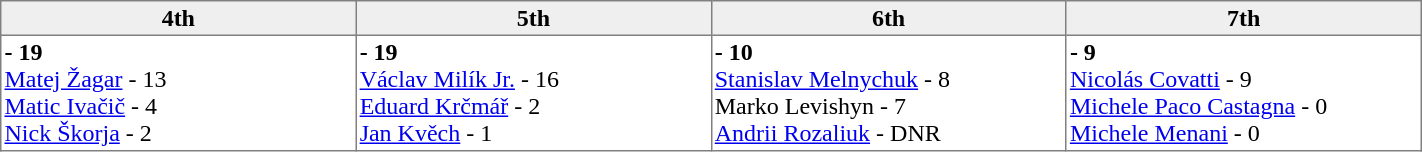<table border="1" cellpadding="2" cellspacing="0"  style="width:75%; border-collapse:collapse;">
<tr style="text-align:left; background:#efefef;">
<th style="width:15%; text-align:center;">4th</th>
<th style="width:15%; text-align:center;">5th</th>
<th style="width:15%; text-align:center;">6th</th>
<th style="width:15%; text-align:center;">7th</th>
</tr>
<tr align=left>
<td valign=top align=left><strong> - 19</strong><br><a href='#'>Matej Žagar</a> - 13 <br><a href='#'>Matic Ivačič</a> - 4<br><a href='#'>Nick Škorja</a> - 2</td>
<td valign=top align=left><strong> - 19</strong><br><a href='#'>Václav Milík Jr.</a> - 16<br><a href='#'>Eduard Krčmář</a> - 2<br><a href='#'>Jan Kvěch</a> - 1</td>
<td valign=top align=left><strong> - 10</strong><br><a href='#'>Stanislav Melnychuk</a> - 8<br>Marko Levishyn - 7<br><a href='#'>Andrii Rozaliuk</a> - DNR</td>
<td valign=top align=left><strong> - 9</strong><br><a href='#'>Nicolás Covatti</a> - 9<br><a href='#'>Michele Paco Castagna</a> - 0<br><a href='#'>Michele Menani</a> - 0</td>
</tr>
</table>
